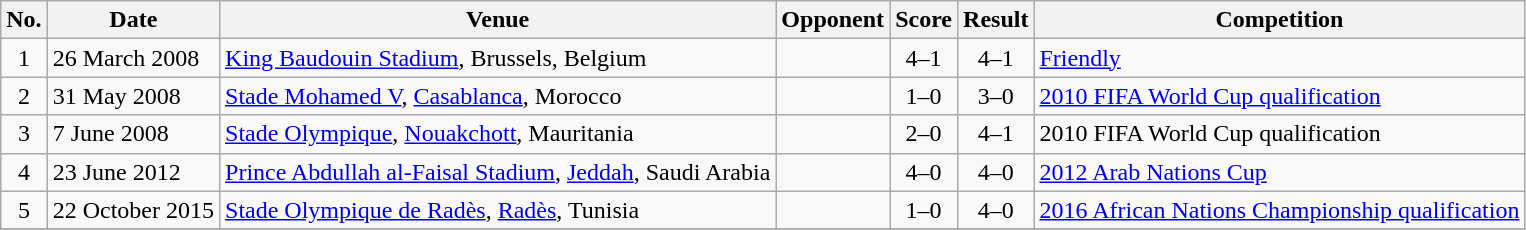<table class="wikitable sortable">
<tr>
<th scope="col">No.</th>
<th scope="col">Date</th>
<th scope="col">Venue</th>
<th scope="col">Opponent</th>
<th scope="col">Score</th>
<th scope="col">Result</th>
<th scope="col">Competition</th>
</tr>
<tr>
<td style="text-align:center">1</td>
<td>26 March 2008</td>
<td><a href='#'>King Baudouin Stadium</a>, Brussels, Belgium</td>
<td></td>
<td style="text-align:center">4–1</td>
<td style="text-align:center">4–1</td>
<td><a href='#'>Friendly</a></td>
</tr>
<tr>
<td style="text-align:center">2</td>
<td>31 May 2008</td>
<td><a href='#'>Stade Mohamed V</a>, <a href='#'>Casablanca</a>, Morocco</td>
<td></td>
<td style="text-align:center">1–0</td>
<td style="text-align:center">3–0</td>
<td><a href='#'>2010 FIFA World Cup qualification</a></td>
</tr>
<tr>
<td style="text-align:center">3</td>
<td>7 June 2008</td>
<td><a href='#'>Stade Olympique</a>, <a href='#'>Nouakchott</a>, Mauritania</td>
<td></td>
<td style="text-align:center">2–0</td>
<td style="text-align:center">4–1</td>
<td>2010 FIFA World Cup qualification</td>
</tr>
<tr>
<td style="text-align:center">4</td>
<td>23 June 2012</td>
<td><a href='#'>Prince Abdullah al-Faisal Stadium</a>, <a href='#'>Jeddah</a>, Saudi Arabia</td>
<td></td>
<td style="text-align:center">4–0</td>
<td style="text-align:center">4–0</td>
<td><a href='#'>2012 Arab Nations Cup</a></td>
</tr>
<tr>
<td style="text-align:center">5</td>
<td>22 October 2015</td>
<td><a href='#'>Stade Olympique de Radès</a>, <a href='#'>Radès</a>, Tunisia</td>
<td></td>
<td style="text-align:center">1–0</td>
<td style="text-align:center">4–0</td>
<td><a href='#'>2016 African Nations Championship qualification</a></td>
</tr>
<tr>
</tr>
</table>
